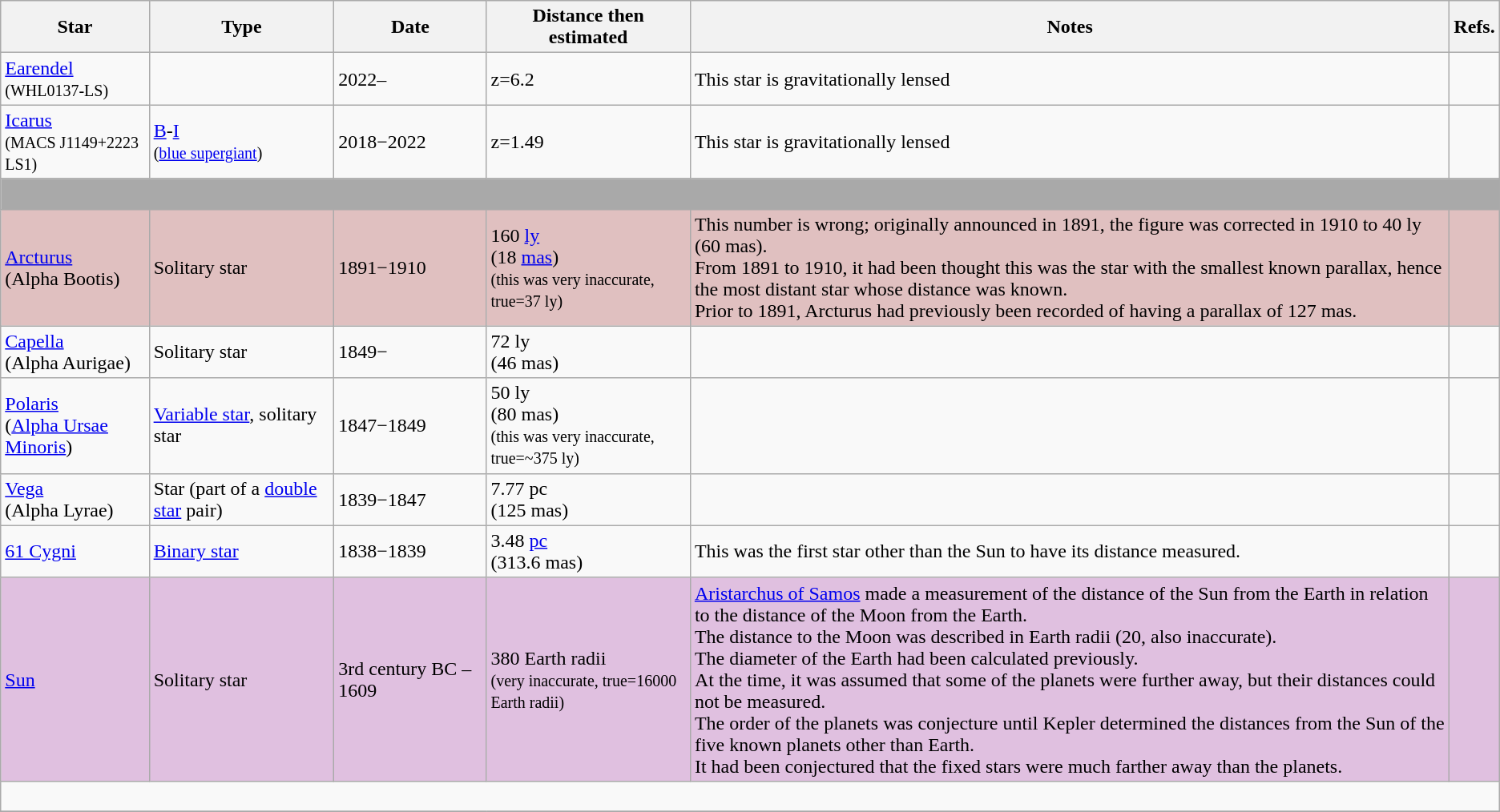<table class="wikitable">
<tr>
<th>Star</th>
<th>Type</th>
<th>Date</th>
<th>Distance then<br>estimated</th>
<th>Notes</th>
<th>Refs.</th>
</tr>
<tr>
<td><a href='#'>Earendel</a> <small><br>(WHL0137-LS)</small></td>
<td></td>
<td>2022–</td>
<td>z=6.2 </td>
<td>This star is gravitationally lensed</td>
<td></td>
</tr>
<tr>
<td><a href='#'>Icarus</a> <small><br>(MACS J1149+2223 LS1)</small></td>
<td><a href='#'>B</a>-<a href='#'>I</a> <small><br>(<a href='#'>blue supergiant</a>)</small></td>
<td>2018−2022</td>
<td>z=1.49 </td>
<td>This star is gravitationally lensed</td>
<td><br></td>
</tr>
<tr style="background:darkgrey; font-color:white; text-align:center;">
<td colspan=6><br></td>
</tr>
<tr style="background:#e0c0c0;">
<td><a href='#'>Arcturus</a> <br> (Alpha Bootis)</td>
<td>Solitary star</td>
<td>1891−1910</td>
<td>160 <a href='#'>ly</a> <br> (18 <a href='#'>mas</a>) <br> <small>(this was very inaccurate, true=37 ly)</small></td>
<td>This number is wrong; originally announced in 1891, the figure was corrected in 1910 to 40 ly (60 mas).<br>From 1891 to 1910, it had been thought this was the star with the smallest known parallax, hence the most distant star whose distance was known.<br>Prior to 1891, Arcturus had previously been recorded of having a parallax of 127 mas.</td>
<td></td>
</tr>
<tr>
<td><a href='#'>Capella</a> <br> (Alpha Aurigae)</td>
<td>Solitary star</td>
<td>1849− </td>
<td>72 ly <br> (46 mas)</td>
<td></td>
<td></td>
</tr>
<tr>
<td><a href='#'>Polaris</a> <br> (<a href='#'>Alpha Ursae Minoris</a>)</td>
<td><a href='#'>Variable star</a>, solitary star</td>
<td>1847−1849</td>
<td>50 ly <br> (80 mas) <br> <small>(this was very inaccurate, true=~375 ly)</small></td>
<td></td>
<td></td>
</tr>
<tr>
<td><a href='#'>Vega</a> <br> (Alpha Lyrae)</td>
<td>Star (part of a <a href='#'>double star</a> pair)</td>
<td>1839−1847</td>
<td>7.77 pc <br> (125 mas)</td>
<td></td>
<td></td>
</tr>
<tr>
<td><a href='#'>61 Cygni</a></td>
<td><a href='#'>Binary star</a></td>
<td>1838−1839</td>
<td>3.48 <a href='#'>pc</a> <br> (313.6 mas)</td>
<td>This was the first star other than the Sun to have its distance measured.</td>
<td></td>
</tr>
<tr style="background:#e0c0e0;">
<td><a href='#'>Sun</a></td>
<td>Solitary star</td>
<td>3rd century BC – 1609</td>
<td>380 Earth radii<br><small>(very inaccurate, true=16000 Earth radii)</small></td>
<td><a href='#'>Aristarchus of Samos</a> made a measurement of the distance of the Sun from the Earth in relation to the distance of the Moon from the Earth.<br>The distance to the Moon was described in Earth radii (20, also inaccurate).<br>The diameter of the Earth had been calculated previously.<br>At the time, it was assumed that some of the planets were further away, but their distances could not be measured.<br>The order of the planets was conjecture until Kepler determined the distances from the Sun of the five known planets other than Earth.<br>It had been conjectured that the fixed stars were much farther away than the planets.</td>
<td></td>
</tr>
<tr>
<td colspan=6><br></td>
</tr>
<tr>
</tr>
</table>
